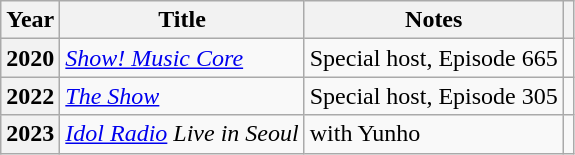<table class="wikitable plainrowheaders sortable">
<tr>
<th scope="col">Year</th>
<th scope="col">Title</th>
<th scope="col">Notes</th>
<th scope="col" class="unsortable"></th>
</tr>
<tr>
<th scope="row">2020</th>
<td><em><a href='#'>Show! Music Core</a></em></td>
<td>Special host, Episode 665</td>
<td style="text-align:center"></td>
</tr>
<tr>
<th scope="row">2022</th>
<td><em><a href='#'>The Show</a></em></td>
<td>Special host, Episode 305</td>
<td style="text-align:center"></td>
</tr>
<tr>
<th scope="row">2023</th>
<td><em><a href='#'>Idol Radio</a> Live in Seoul</em></td>
<td>with Yunho</td>
<td style="text-align:center"></td>
</tr>
</table>
